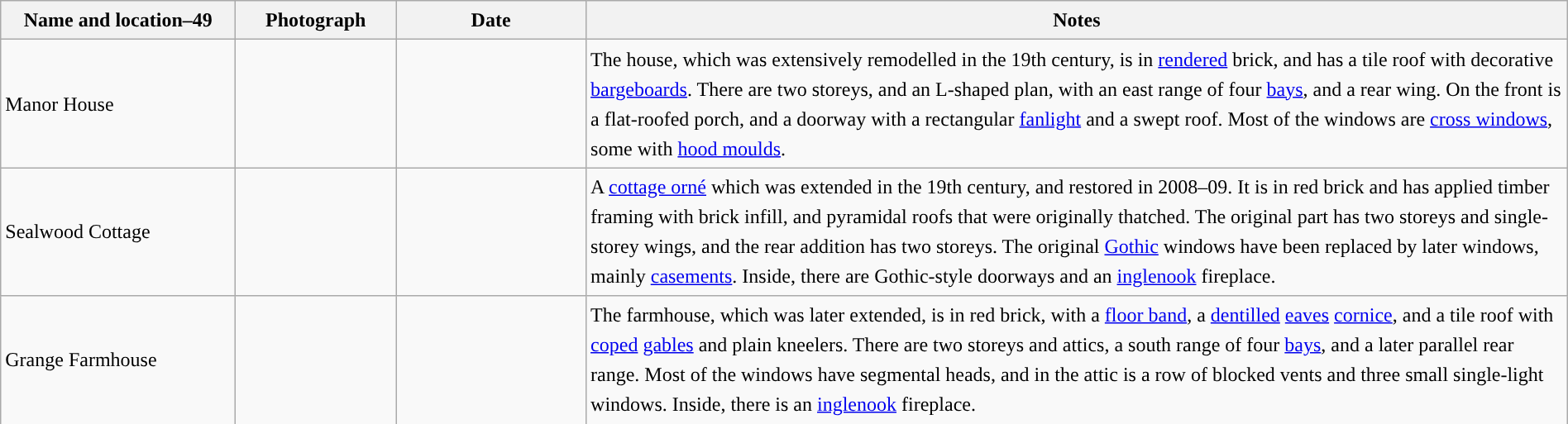<table class="wikitable sortable plainrowheaders" style="width:100%;border:0px;text-align:left;line-height:150%;">
<tr>
<th scope="col"  style="width:150px">Name and location–49</th>
<th scope="col"  style="width:100px" class="unsortable">Photograph</th>
<th scope="col"  style="width:120px">Date</th>
<th scope="col"  style="width:650px" class="unsortable">Notes</th>
</tr>
<tr>
<td>Manor House<br><small></small></td>
<td></td>
<td align="center"></td>
<td>The house, which was extensively remodelled in the 19th century, is in <a href='#'>rendered</a> brick, and has a tile roof with decorative <a href='#'>bargeboards</a>.  There are two storeys, and an L-shaped plan, with an east range of four <a href='#'>bays</a>, and a rear wing.  On the front is a flat-roofed porch, and a doorway with a rectangular <a href='#'>fanlight</a> and a swept roof.  Most of the windows are <a href='#'>cross windows</a>, some with <a href='#'>hood moulds</a>.</td>
</tr>
<tr>
<td>Sealwood Cottage<br><small></small></td>
<td></td>
<td align="center"></td>
<td>A <a href='#'>cottage orné</a> which was extended in the 19th century, and restored in 2008–09.  It is in red brick and has applied timber framing with brick infill, and pyramidal roofs that were originally thatched.  The original part has two storeys and single-storey wings, and the rear addition has two storeys.  The original <a href='#'>Gothic</a> windows have been replaced by later windows, mainly <a href='#'>casements</a>.  Inside, there are Gothic-style doorways and an <a href='#'>inglenook</a> fireplace.</td>
</tr>
<tr>
<td>Grange Farmhouse<br><small></small></td>
<td></td>
<td align="center"></td>
<td>The farmhouse, which was later extended, is in red brick, with a <a href='#'>floor band</a>, a <a href='#'>dentilled</a> <a href='#'>eaves</a> <a href='#'>cornice</a>, and a tile roof with <a href='#'>coped</a> <a href='#'>gables</a> and plain kneelers.  There are two storeys and attics, a south range of four <a href='#'>bays</a>, and a later parallel rear range.  Most of the windows have segmental heads, and in the attic is a row of blocked vents and three small single-light windows. Inside, there is an <a href='#'>inglenook</a> fireplace.</td>
</tr>
<tr>
</tr>
</table>
